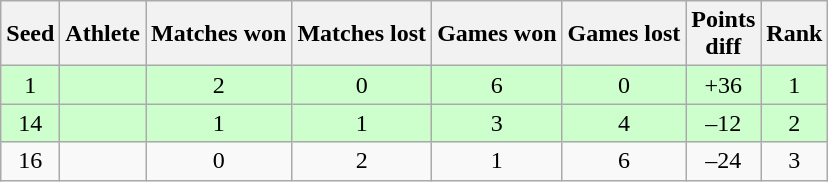<table class="wikitable">
<tr>
<th>Seed</th>
<th>Athlete</th>
<th>Matches won</th>
<th>Matches lost</th>
<th>Games won</th>
<th>Games lost</th>
<th>Points<br>diff</th>
<th>Rank</th>
</tr>
<tr bgcolor="#ccffcc">
<td align="center">1</td>
<td></td>
<td align="center">2</td>
<td align="center">0</td>
<td align="center">6</td>
<td align="center">0</td>
<td align="center">+36</td>
<td align="center">1</td>
</tr>
<tr bgcolor="#ccffcc">
<td align="center">14</td>
<td></td>
<td align="center">1</td>
<td align="center">1</td>
<td align="center">3</td>
<td align="center">4</td>
<td align="center">–12</td>
<td align="center">2</td>
</tr>
<tr>
<td align="center">16</td>
<td></td>
<td align="center">0</td>
<td align="center">2</td>
<td align="center">1</td>
<td align="center">6</td>
<td align="center">–24</td>
<td align="center">3</td>
</tr>
</table>
